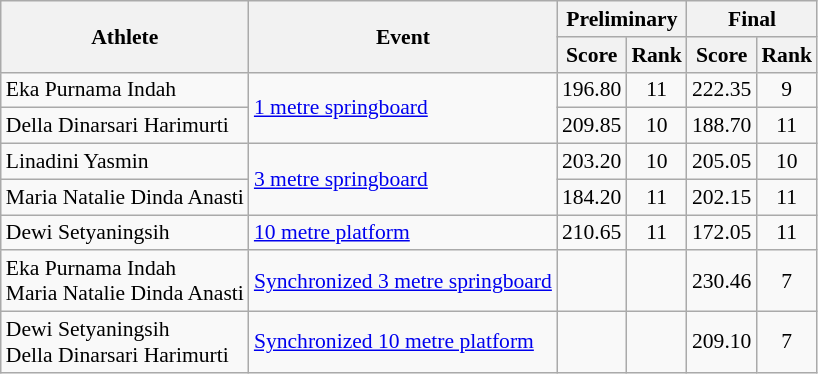<table class=wikitable style=font-size:90%;text-align:center>
<tr>
<th rowspan="2">Athlete</th>
<th rowspan="2">Event</th>
<th colspan=2>Preliminary</th>
<th colspan=2>Final</th>
</tr>
<tr>
<th>Score</th>
<th>Rank</th>
<th>Score</th>
<th>Rank</th>
</tr>
<tr>
<td align=left>Eka Purnama Indah</td>
<td align=left rowspan=2><a href='#'>1 metre springboard</a></td>
<td>196.80</td>
<td>11</td>
<td>222.35</td>
<td>9</td>
</tr>
<tr>
<td align=left>Della Dinarsari Harimurti</td>
<td>209.85</td>
<td>10</td>
<td>188.70</td>
<td>11</td>
</tr>
<tr>
<td align=left>Linadini Yasmin</td>
<td align=left rowspan=2><a href='#'>3 metre springboard</a></td>
<td>203.20</td>
<td>10</td>
<td>205.05</td>
<td>10</td>
</tr>
<tr>
<td align=left>Maria Natalie Dinda Anasti</td>
<td>184.20</td>
<td>11</td>
<td>202.15</td>
<td>11</td>
</tr>
<tr>
<td align=left>Dewi Setyaningsih</td>
<td align=left><a href='#'>10 metre platform</a></td>
<td>210.65</td>
<td>11</td>
<td>172.05</td>
<td>11</td>
</tr>
<tr>
<td align=left>Eka Purnama Indah<br>Maria Natalie Dinda Anasti</td>
<td align=left><a href='#'>Synchronized 3 metre springboard</a></td>
<td></td>
<td></td>
<td>230.46</td>
<td>7</td>
</tr>
<tr>
<td align=left>Dewi Setyaningsih<br>Della Dinarsari Harimurti</td>
<td align=left><a href='#'>Synchronized 10 metre platform</a></td>
<td></td>
<td></td>
<td>209.10</td>
<td>7</td>
</tr>
</table>
